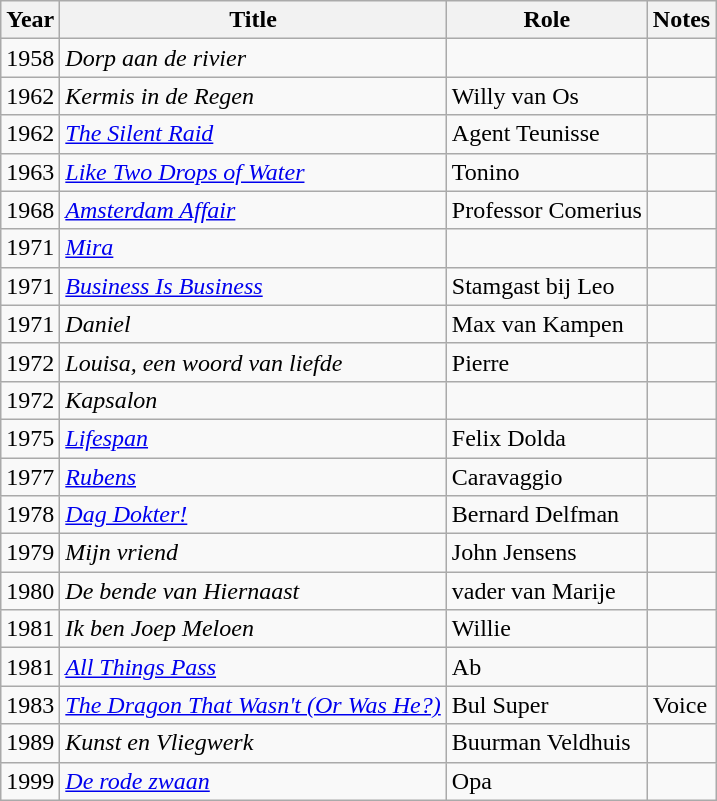<table class="wikitable">
<tr>
<th>Year</th>
<th>Title</th>
<th>Role</th>
<th>Notes</th>
</tr>
<tr>
<td>1958</td>
<td><em>Dorp aan de rivier</em></td>
<td></td>
<td></td>
</tr>
<tr>
<td>1962</td>
<td><em>Kermis in de Regen</em></td>
<td>Willy van Os</td>
<td></td>
</tr>
<tr>
<td>1962</td>
<td><em><a href='#'>The Silent Raid</a></em></td>
<td>Agent Teunisse</td>
<td></td>
</tr>
<tr>
<td>1963</td>
<td><em><a href='#'>Like Two Drops of Water</a></em></td>
<td>Tonino</td>
<td></td>
</tr>
<tr>
<td>1968</td>
<td><em><a href='#'>Amsterdam Affair</a></em></td>
<td>Professor Comerius</td>
<td></td>
</tr>
<tr>
<td>1971</td>
<td><em><a href='#'>Mira</a></em></td>
<td></td>
<td></td>
</tr>
<tr>
<td>1971</td>
<td><em><a href='#'>Business Is Business</a></em></td>
<td>Stamgast bij Leo</td>
<td></td>
</tr>
<tr>
<td>1971</td>
<td><em>Daniel</em></td>
<td>Max van Kampen</td>
<td></td>
</tr>
<tr>
<td>1972</td>
<td><em>Louisa, een woord van liefde</em></td>
<td>Pierre</td>
<td></td>
</tr>
<tr>
<td>1972</td>
<td><em>Kapsalon</em></td>
<td></td>
<td></td>
</tr>
<tr>
<td>1975</td>
<td><em><a href='#'>Lifespan</a></em></td>
<td>Felix Dolda</td>
<td></td>
</tr>
<tr>
<td>1977</td>
<td><em><a href='#'>Rubens</a></em></td>
<td>Caravaggio</td>
<td></td>
</tr>
<tr>
<td>1978</td>
<td><em><a href='#'>Dag Dokter!</a></em></td>
<td>Bernard Delfman</td>
<td></td>
</tr>
<tr>
<td>1979</td>
<td><em>Mijn vriend</em></td>
<td>John Jensens</td>
<td></td>
</tr>
<tr>
<td>1980</td>
<td><em>De bende van Hiernaast</em></td>
<td>vader van Marije</td>
<td></td>
</tr>
<tr>
<td>1981</td>
<td><em>Ik ben Joep Meloen</em></td>
<td>Willie</td>
<td></td>
</tr>
<tr>
<td>1981</td>
<td><em><a href='#'>All Things Pass</a></em></td>
<td>Ab</td>
<td></td>
</tr>
<tr>
<td>1983</td>
<td><em><a href='#'>The Dragon That Wasn't (Or Was He?)</a></em></td>
<td>Bul Super</td>
<td>Voice</td>
</tr>
<tr>
<td>1989</td>
<td><em>Kunst en Vliegwerk</em></td>
<td>Buurman Veldhuis</td>
<td></td>
</tr>
<tr>
<td>1999</td>
<td><em><a href='#'>De rode zwaan</a></em></td>
<td>Opa</td>
<td></td>
</tr>
</table>
